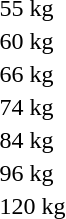<table>
<tr>
<td rowspan=2>55 kg</td>
<td rowspan=2></td>
<td rowspan=2></td>
<td></td>
</tr>
<tr>
<td></td>
</tr>
<tr>
<td rowspan=2>60 kg</td>
<td rowspan=2></td>
<td rowspan=2></td>
<td></td>
</tr>
<tr>
<td></td>
</tr>
<tr>
<td rowspan=2>66 kg</td>
<td rowspan=2></td>
<td rowspan=2></td>
<td></td>
</tr>
<tr>
<td></td>
</tr>
<tr>
<td rowspan=2>74 kg</td>
<td rowspan=2></td>
<td rowspan=2></td>
<td></td>
</tr>
<tr>
<td></td>
</tr>
<tr>
<td rowspan=2>84 kg</td>
<td rowspan=2></td>
<td rowspan=2></td>
<td></td>
</tr>
<tr>
<td></td>
</tr>
<tr>
<td rowspan=2>96 kg</td>
<td rowspan=2></td>
<td rowspan=2></td>
<td></td>
</tr>
<tr>
<td></td>
</tr>
<tr>
<td rowspan=2>120 kg</td>
<td rowspan=2></td>
<td rowspan=2></td>
<td></td>
</tr>
<tr>
<td></td>
</tr>
</table>
